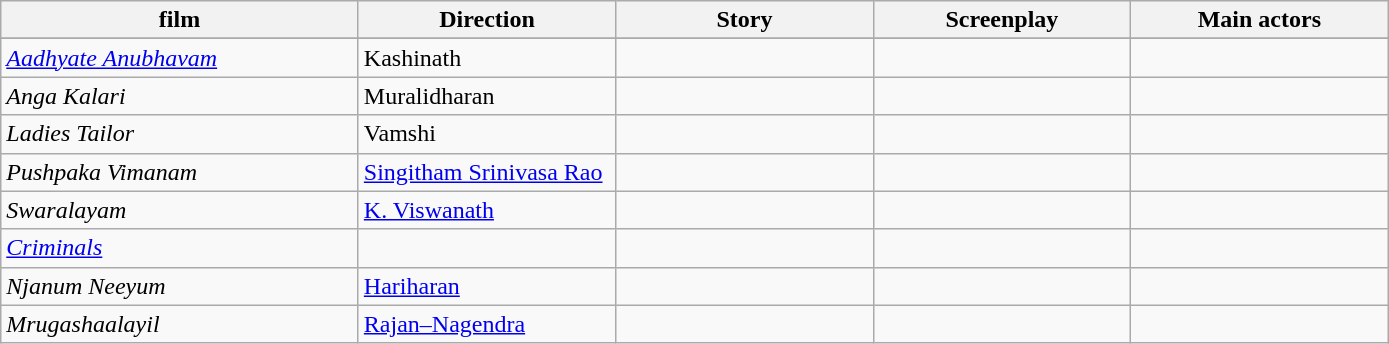<table class="wikitable sortable">
<tr>
<th width="25%">film</th>
<th width="18%">Direction</th>
<th width="18%">Story</th>
<th width="18%">Screenplay</th>
<th width="18%">Main actors</th>
</tr>
<tr valign="top">
</tr>
<tr valign="top">
<td><em><a href='#'>Aadhyate Anubhavam</a></em></td>
<td>Kashinath</td>
<td></td>
<td></td>
<td></td>
</tr>
<tr>
<td><em>Anga Kalari</em></td>
<td>Muralidharan</td>
<td> </td>
<td> </td>
<td> </td>
</tr>
<tr valign="top">
<td><em>Ladies Tailor</em></td>
<td>Vamshi</td>
<td> </td>
<td> </td>
<td> </td>
</tr>
<tr valign="top">
<td><em>Pushpaka Vimanam</em></td>
<td><a href='#'>Singitham Srinivasa Rao</a></td>
<td> </td>
<td> </td>
<td> </td>
</tr>
<tr valign="top">
<td><em>Swaralayam</em></td>
<td><a href='#'>K. Viswanath</a></td>
<td> </td>
<td> </td>
<td> </td>
</tr>
<tr valign="top">
<td><em><a href='#'>Criminals</a></em></td>
<td> </td>
<td> </td>
<td> </td>
<td> </td>
</tr>
<tr valign="top">
<td><em>Njanum Neeyum</em></td>
<td><a href='#'>Hariharan</a></td>
<td> </td>
<td> </td>
<td> </td>
</tr>
<tr valign="top">
<td><em>Mrugashaalayil</em></td>
<td><a href='#'>Rajan–Nagendra</a></td>
<td> </td>
<td> </td>
<td> </td>
</tr>
</table>
